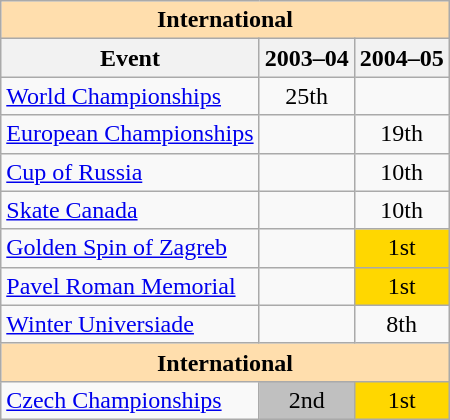<table class="wikitable" style="text-align:center">
<tr>
<th style="background-color: #ffdead; " colspan=3 align=center>International</th>
</tr>
<tr>
<th>Event</th>
<th>2003–04</th>
<th>2004–05</th>
</tr>
<tr>
<td align=left><a href='#'>World Championships</a></td>
<td>25th</td>
<td></td>
</tr>
<tr>
<td align=left><a href='#'>European Championships</a></td>
<td></td>
<td>19th</td>
</tr>
<tr>
<td align=left> <a href='#'>Cup of Russia</a></td>
<td></td>
<td>10th</td>
</tr>
<tr>
<td align=left> <a href='#'>Skate Canada</a></td>
<td></td>
<td>10th</td>
</tr>
<tr>
<td align=left><a href='#'>Golden Spin of Zagreb</a></td>
<td></td>
<td bgcolor=gold>1st</td>
</tr>
<tr>
<td align=left><a href='#'>Pavel Roman Memorial</a></td>
<td></td>
<td bgcolor=gold>1st</td>
</tr>
<tr>
<td align=left><a href='#'>Winter Universiade</a></td>
<td></td>
<td>8th</td>
</tr>
<tr>
<th style="background-color: #ffdead; " colspan=3 align=center>International</th>
</tr>
<tr>
<td align=left><a href='#'>Czech Championships</a></td>
<td bgcolor=silver>2nd</td>
<td bgcolor=gold>1st</td>
</tr>
</table>
